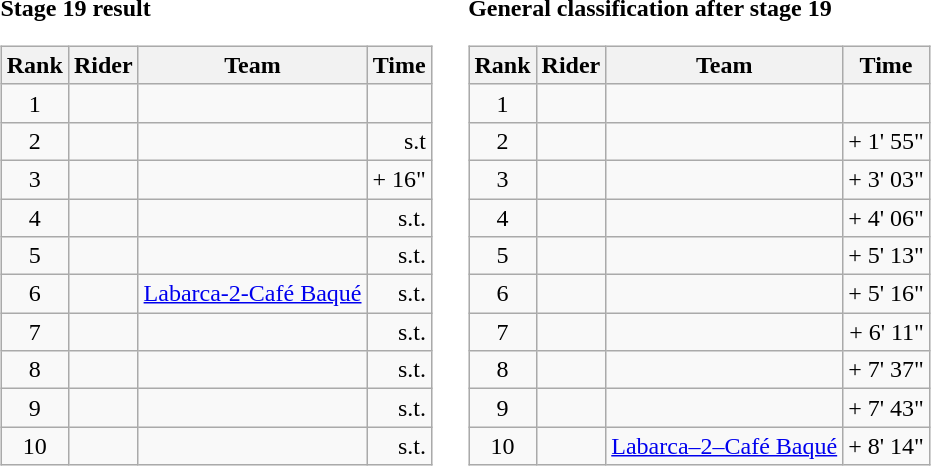<table>
<tr>
<td><strong>Stage 19 result</strong><br><table class="wikitable">
<tr>
<th scope="col">Rank</th>
<th scope="col">Rider</th>
<th scope="col">Team</th>
<th scope="col">Time</th>
</tr>
<tr>
<td style="text-align:center;">1</td>
<td></td>
<td></td>
<td style="text-align:right;"></td>
</tr>
<tr>
<td style="text-align:center;">2</td>
<td></td>
<td></td>
<td style="text-align:right;">s.t</td>
</tr>
<tr>
<td style="text-align:center;">3</td>
<td></td>
<td></td>
<td style="text-align:right;">+ 16"</td>
</tr>
<tr>
<td style="text-align:center;">4</td>
<td></td>
<td></td>
<td style="text-align:right;">s.t.</td>
</tr>
<tr>
<td style="text-align:center;">5</td>
<td></td>
<td></td>
<td style="text-align:right;">s.t.</td>
</tr>
<tr>
<td style="text-align:center;">6</td>
<td></td>
<td><a href='#'>Labarca-2-Café Baqué</a></td>
<td style="text-align:right;">s.t.</td>
</tr>
<tr>
<td style="text-align:center;">7</td>
<td></td>
<td></td>
<td style="text-align:right;">s.t.</td>
</tr>
<tr>
<td style="text-align:center;">8</td>
<td></td>
<td></td>
<td style="text-align:right;">s.t.</td>
</tr>
<tr>
<td style="text-align:center;">9</td>
<td></td>
<td></td>
<td style="text-align:right;">s.t.</td>
</tr>
<tr>
<td style="text-align:center;">10</td>
<td></td>
<td></td>
<td style="text-align:right;">s.t.</td>
</tr>
</table>
</td>
<td></td>
<td><strong>General classification after stage 19</strong><br><table class="wikitable">
<tr>
<th scope="col">Rank</th>
<th scope="col">Rider</th>
<th scope="col">Team</th>
<th scope="col">Time</th>
</tr>
<tr>
<td style="text-align:center;">1</td>
<td></td>
<td></td>
<td style="text-align:right;"></td>
</tr>
<tr>
<td style="text-align:center;">2</td>
<td></td>
<td></td>
<td style="text-align:right;">+ 1' 55"</td>
</tr>
<tr>
<td style="text-align:center;">3</td>
<td></td>
<td></td>
<td style="text-align:right;">+ 3' 03"</td>
</tr>
<tr>
<td style="text-align:center;">4</td>
<td></td>
<td></td>
<td style="text-align:right;">+ 4' 06"</td>
</tr>
<tr>
<td style="text-align:center;">5</td>
<td></td>
<td></td>
<td style="text-align:right;">+ 5' 13"</td>
</tr>
<tr>
<td style="text-align:center;">6</td>
<td></td>
<td></td>
<td style="text-align:right;">+ 5' 16"</td>
</tr>
<tr>
<td style="text-align:center;">7</td>
<td></td>
<td></td>
<td style="text-align:right;">+ 6' 11"</td>
</tr>
<tr>
<td style="text-align:center;">8</td>
<td></td>
<td></td>
<td style="text-align:right;">+ 7' 37"</td>
</tr>
<tr>
<td style="text-align:center;">9</td>
<td></td>
<td></td>
<td style="text-align:right;">+ 7' 43"</td>
</tr>
<tr>
<td style="text-align:center;">10</td>
<td></td>
<td><a href='#'>Labarca–2–Café Baqué</a></td>
<td style="text-align:right;">+ 8' 14"</td>
</tr>
</table>
</td>
</tr>
</table>
